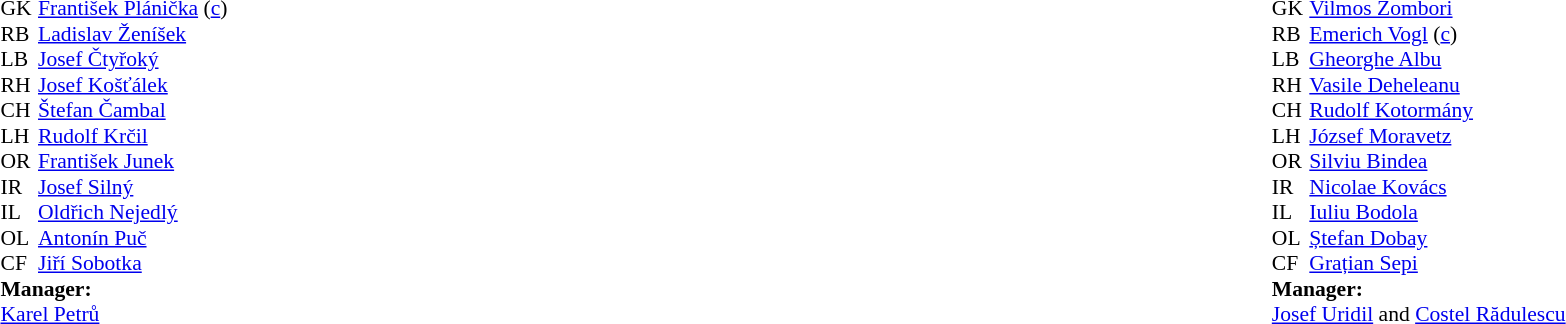<table width="100%">
<tr>
<td valign="top" width="50%"><br><table style="font-size: 90%" cellspacing="0" cellpadding="0">
<tr>
<td colspan="4"></td>
</tr>
<tr>
<th width="25"></th>
</tr>
<tr>
<td>GK</td>
<td><a href='#'>František Plánička</a> (<a href='#'>c</a>)</td>
</tr>
<tr>
<td>RB</td>
<td><a href='#'>Ladislav Ženíšek</a></td>
</tr>
<tr>
<td>LB</td>
<td><a href='#'>Josef Čtyřoký</a></td>
</tr>
<tr>
<td>RH</td>
<td><a href='#'>Josef Košťálek</a></td>
</tr>
<tr>
<td>CH</td>
<td><a href='#'>Štefan Čambal</a></td>
</tr>
<tr>
<td>LH</td>
<td><a href='#'>Rudolf Krčil</a></td>
</tr>
<tr>
<td>OR</td>
<td><a href='#'>František Junek</a></td>
</tr>
<tr>
<td>IR</td>
<td><a href='#'>Josef Silný</a></td>
</tr>
<tr>
<td>IL</td>
<td><a href='#'>Oldřich Nejedlý</a></td>
</tr>
<tr>
<td>OL</td>
<td><a href='#'>Antonín Puč</a></td>
</tr>
<tr>
<td>CF</td>
<td><a href='#'>Jiří Sobotka</a></td>
</tr>
<tr>
<td colspan="4"><strong>Manager:</strong></td>
</tr>
<tr>
<td colspan="4"><a href='#'>Karel Petrů</a></td>
</tr>
</table>
</td>
<td valign="top"></td>
<td valign="top" width="50%"><br><table style="font-size: 90%" cellspacing="0" cellpadding="0" align=center>
<tr>
<td colspan="4"></td>
</tr>
<tr>
<th width="25"></th>
</tr>
<tr>
<td>GK</td>
<td><a href='#'>Vilmos Zombori</a></td>
</tr>
<tr>
<td>RB</td>
<td><a href='#'>Emerich Vogl</a> (<a href='#'>c</a>)</td>
</tr>
<tr>
<td>LB</td>
<td><a href='#'>Gheorghe Albu</a></td>
</tr>
<tr>
<td>RH</td>
<td><a href='#'>Vasile Deheleanu</a></td>
</tr>
<tr>
<td>CH</td>
<td><a href='#'>Rudolf Kotormány</a></td>
</tr>
<tr>
<td>LH</td>
<td><a href='#'>József Moravetz</a></td>
</tr>
<tr>
<td>OR</td>
<td><a href='#'>Silviu Bindea</a></td>
</tr>
<tr>
<td>IR</td>
<td><a href='#'>Nicolae Kovács</a></td>
</tr>
<tr>
<td>IL</td>
<td><a href='#'>Iuliu Bodola</a></td>
</tr>
<tr>
<td>OL</td>
<td><a href='#'>Ștefan Dobay</a></td>
</tr>
<tr>
<td>CF</td>
<td><a href='#'>Grațian Sepi</a></td>
</tr>
<tr>
<td colspan="4"><strong>Manager:</strong></td>
</tr>
<tr>
<td colspan="4"><a href='#'>Josef Uridil</a> and <a href='#'>Costel Rădulescu</a></td>
</tr>
</table>
</td>
</tr>
</table>
